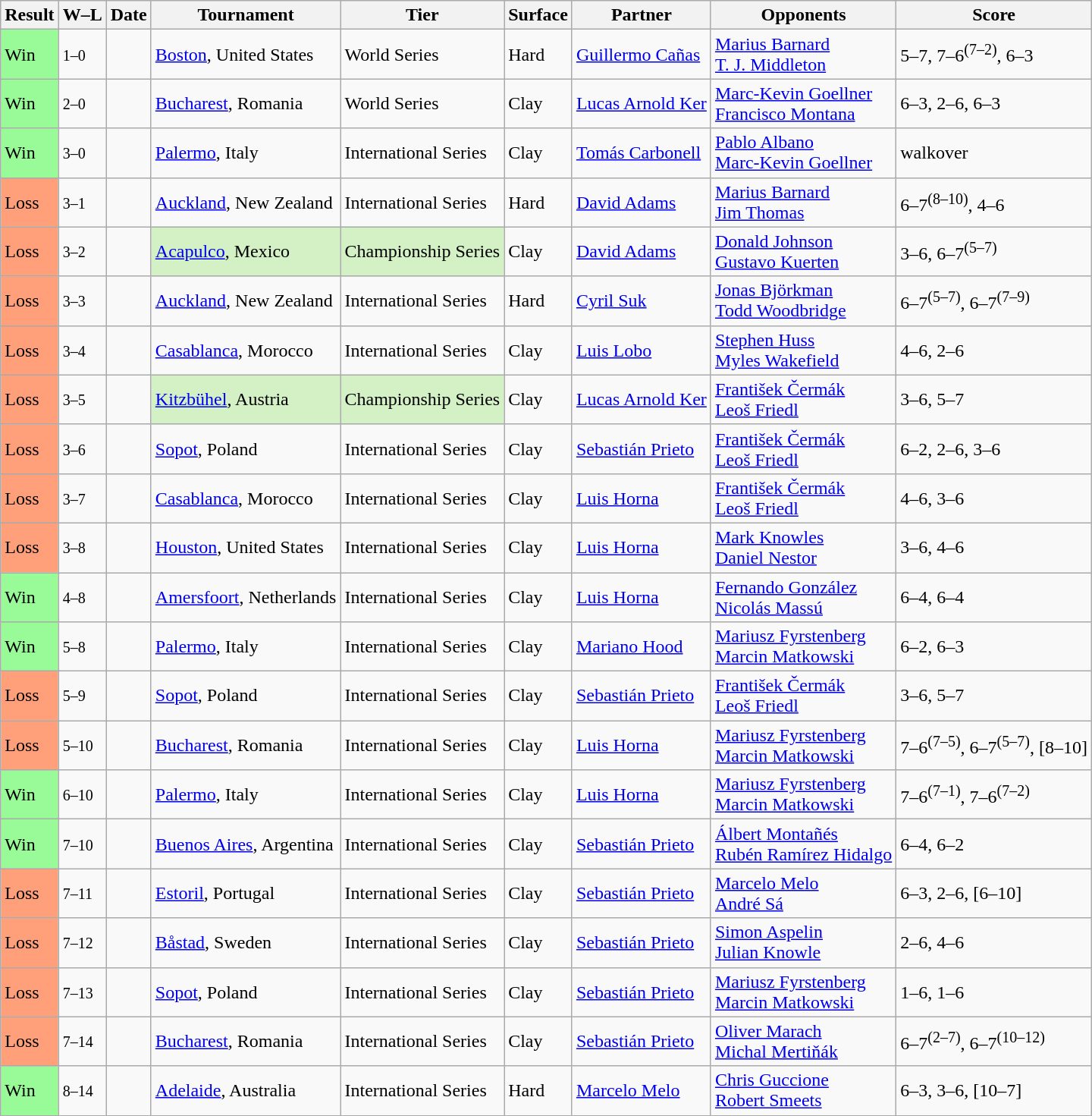<table class="sortable wikitable">
<tr>
<th>Result</th>
<th class="unsortable">W–L</th>
<th>Date</th>
<th>Tournament</th>
<th>Tier</th>
<th>Surface</th>
<th>Partner</th>
<th>Opponents</th>
<th class="unsortable">Score</th>
</tr>
<tr>
<td style="background:#98fb98;">Win</td>
<td><small>1–0</small></td>
<td><a href='#'></a></td>
<td><a href='#'>Boston</a>, United States</td>
<td>World Series</td>
<td>Hard</td>
<td> <a href='#'>Guillermo Cañas</a></td>
<td> <a href='#'>Marius Barnard</a> <br>  <a href='#'>T. J. Middleton</a></td>
<td>5–7, 7–6<sup>(7–2)</sup>, 6–3</td>
</tr>
<tr>
<td style="background:#98fb98;">Win</td>
<td><small>2–0</small></td>
<td><a href='#'></a></td>
<td><a href='#'>Bucharest</a>, Romania</td>
<td>World Series</td>
<td>Clay</td>
<td> <a href='#'>Lucas Arnold Ker</a></td>
<td> <a href='#'>Marc-Kevin Goellner</a> <br>  <a href='#'>Francisco Montana</a></td>
<td>6–3, 2–6, 6–3</td>
</tr>
<tr>
<td style="background:#98fb98;">Win</td>
<td><small>3–0</small></td>
<td><a href='#'></a></td>
<td><a href='#'>Palermo</a>, Italy</td>
<td>International Series</td>
<td>Clay</td>
<td> <a href='#'>Tomás Carbonell</a></td>
<td> <a href='#'>Pablo Albano</a> <br>  <a href='#'>Marc-Kevin Goellner</a></td>
<td>walkover</td>
</tr>
<tr>
<td style=background:#ffa07a>Loss</td>
<td><small>3–1</small></td>
<td><a href='#'></a></td>
<td><a href='#'>Auckland</a>, New Zealand</td>
<td>International Series</td>
<td>Hard</td>
<td> <a href='#'>David Adams</a></td>
<td> <a href='#'>Marius Barnard</a> <br>  <a href='#'>Jim Thomas</a></td>
<td>6–7<sup>(8–10)</sup>, 4–6</td>
</tr>
<tr>
<td style=background:#ffa07a>Loss</td>
<td><small>3–2</small></td>
<td><a href='#'></a></td>
<td style="background:#d4f1c5;"><a href='#'>Acapulco</a>, Mexico</td>
<td style="background:#d4f1c5;">Championship Series</td>
<td>Clay</td>
<td> <a href='#'>David Adams</a></td>
<td> <a href='#'>Donald Johnson</a> <br>  <a href='#'>Gustavo Kuerten</a></td>
<td>3–6, 6–7<sup>(5–7)</sup></td>
</tr>
<tr>
<td style=background:#ffa07a>Loss</td>
<td><small>3–3</small></td>
<td><a href='#'></a></td>
<td><a href='#'>Auckland</a>, New Zealand</td>
<td>International Series</td>
<td>Hard</td>
<td> <a href='#'>Cyril Suk</a></td>
<td> <a href='#'>Jonas Björkman</a> <br>  <a href='#'>Todd Woodbridge</a></td>
<td>6–7<sup>(5–7)</sup>, 6–7<sup>(7–9)</sup></td>
</tr>
<tr>
<td style=background:#ffa07a>Loss</td>
<td><small>3–4</small></td>
<td><a href='#'></a></td>
<td><a href='#'>Casablanca</a>, Morocco</td>
<td>International Series</td>
<td>Clay</td>
<td> <a href='#'>Luis Lobo</a></td>
<td> <a href='#'>Stephen Huss</a> <br>  <a href='#'>Myles Wakefield</a></td>
<td>4–6, 2–6</td>
</tr>
<tr>
<td style=background:#ffa07a>Loss</td>
<td><small>3–5</small></td>
<td><a href='#'></a></td>
<td style="background:#d4f1c5;"><a href='#'>Kitzbühel</a>, Austria</td>
<td style="background:#d4f1c5;">Championship Series</td>
<td>Clay</td>
<td> <a href='#'>Lucas Arnold Ker</a></td>
<td> <a href='#'>František Čermák</a> <br>  <a href='#'>Leoš Friedl</a></td>
<td>3–6, 5–7</td>
</tr>
<tr>
<td style=background:#ffa07a>Loss</td>
<td><small>3–6</small></td>
<td><a href='#'></a></td>
<td><a href='#'>Sopot</a>, Poland</td>
<td>International Series</td>
<td>Clay</td>
<td> <a href='#'>Sebastián Prieto</a></td>
<td> <a href='#'>František Čermák</a> <br>  <a href='#'>Leoš Friedl</a></td>
<td>6–2, 2–6, 3–6</td>
</tr>
<tr>
<td style=background:#ffa07a>Loss</td>
<td><small>3–7</small></td>
<td><a href='#'></a></td>
<td><a href='#'>Casablanca</a>, Morocco</td>
<td>International Series</td>
<td>Clay</td>
<td> <a href='#'>Luis Horna</a></td>
<td> <a href='#'>František Čermák</a> <br>  <a href='#'>Leoš Friedl</a></td>
<td>4–6, 3–6</td>
</tr>
<tr>
<td style=background:#ffa07a>Loss</td>
<td><small>3–8</small></td>
<td><a href='#'></a></td>
<td><a href='#'>Houston</a>, United States</td>
<td>International Series</td>
<td>Clay</td>
<td> <a href='#'>Luis Horna</a></td>
<td> <a href='#'>Mark Knowles</a> <br>  <a href='#'>Daniel Nestor</a></td>
<td>3–6, 4–6</td>
</tr>
<tr>
<td style="background:#98fb98;">Win</td>
<td><small>4–8</small></td>
<td><a href='#'></a></td>
<td><a href='#'>Amersfoort</a>, Netherlands</td>
<td>International Series</td>
<td>Clay</td>
<td> <a href='#'>Luis Horna</a></td>
<td> <a href='#'>Fernando González</a> <br>  <a href='#'>Nicolás Massú</a></td>
<td>6–4, 6–4</td>
</tr>
<tr>
<td style="background:#98fb98;">Win</td>
<td><small>5–8</small></td>
<td><a href='#'></a></td>
<td><a href='#'>Palermo</a>, Italy</td>
<td>International Series</td>
<td>Clay</td>
<td> <a href='#'>Mariano Hood</a></td>
<td> <a href='#'>Mariusz Fyrstenberg</a> <br>  <a href='#'>Marcin Matkowski</a></td>
<td>6–2, 6–3</td>
</tr>
<tr>
<td style=background:#ffa07a>Loss</td>
<td><small>5–9</small></td>
<td><a href='#'></a></td>
<td><a href='#'>Sopot</a>, Poland</td>
<td>International Series</td>
<td>Clay</td>
<td> <a href='#'>Sebastián Prieto</a></td>
<td> <a href='#'>František Čermák</a> <br>  <a href='#'>Leoš Friedl</a></td>
<td>3–6, 5–7</td>
</tr>
<tr>
<td style=background:#ffa07a>Loss</td>
<td><small>5–10</small></td>
<td><a href='#'></a></td>
<td><a href='#'>Bucharest</a>, Romania</td>
<td>International Series</td>
<td>Clay</td>
<td> <a href='#'>Luis Horna</a></td>
<td> <a href='#'>Mariusz Fyrstenberg</a> <br>  <a href='#'>Marcin Matkowski</a></td>
<td>7–6<sup>(7–5)</sup>, 6–7<sup>(5–7)</sup>, [8–10]</td>
</tr>
<tr>
<td style="background:#98fb98;">Win</td>
<td><small>6–10</small></td>
<td><a href='#'></a></td>
<td><a href='#'>Palermo</a>, Italy</td>
<td>International Series</td>
<td>Clay</td>
<td> <a href='#'>Luis Horna</a></td>
<td> <a href='#'>Mariusz Fyrstenberg</a> <br>  <a href='#'>Marcin Matkowski</a></td>
<td>7–6<sup>(7–1)</sup>, 7–6<sup>(7–2)</sup></td>
</tr>
<tr>
<td style="background:#98fb98;">Win</td>
<td><small>7–10</small></td>
<td><a href='#'></a></td>
<td><a href='#'>Buenos Aires</a>, Argentina</td>
<td>International Series</td>
<td>Clay</td>
<td> <a href='#'>Sebastián Prieto</a></td>
<td> <a href='#'>Álbert Montañés</a> <br>  <a href='#'>Rubén Ramírez Hidalgo</a></td>
<td>6–4, 6–2</td>
</tr>
<tr>
<td style=background:#ffa07a>Loss</td>
<td><small>7–11</small></td>
<td><a href='#'></a></td>
<td><a href='#'>Estoril</a>, Portugal</td>
<td>International Series</td>
<td>Clay</td>
<td> <a href='#'>Sebastián Prieto</a></td>
<td> <a href='#'>Marcelo Melo</a> <br>  <a href='#'>André Sá</a></td>
<td>6–3, 2–6, [6–10]</td>
</tr>
<tr>
<td style=background:#ffa07a>Loss</td>
<td><small>7–12</small></td>
<td><a href='#'></a></td>
<td><a href='#'>Båstad</a>, Sweden</td>
<td>International Series</td>
<td>Clay</td>
<td> <a href='#'>Sebastián Prieto</a></td>
<td> <a href='#'>Simon Aspelin</a> <br>  <a href='#'>Julian Knowle</a></td>
<td>2–6, 4–6</td>
</tr>
<tr>
<td style=background:#ffa07a>Loss</td>
<td><small>7–13</small></td>
<td><a href='#'></a></td>
<td><a href='#'>Sopot</a>, Poland</td>
<td>International Series</td>
<td>Clay</td>
<td> <a href='#'>Sebastián Prieto</a></td>
<td> <a href='#'>Mariusz Fyrstenberg</a> <br>  <a href='#'>Marcin Matkowski</a></td>
<td>1–6, 1–6</td>
</tr>
<tr>
<td style=background:#ffa07a>Loss</td>
<td><small>7–14</small></td>
<td><a href='#'></a></td>
<td><a href='#'>Bucharest</a>, Romania</td>
<td>International Series</td>
<td>Clay</td>
<td> <a href='#'>Sebastián Prieto</a></td>
<td> <a href='#'>Oliver Marach</a> <br>  <a href='#'>Michal Mertiňák</a></td>
<td>6–7<sup>(2–7)</sup>, 6–7<sup>(10–12)</sup></td>
</tr>
<tr>
<td style="background:#98fb98;">Win</td>
<td><small>8–14</small></td>
<td><a href='#'></a></td>
<td><a href='#'>Adelaide</a>, Australia</td>
<td>International Series</td>
<td>Hard</td>
<td> <a href='#'>Marcelo Melo</a></td>
<td> <a href='#'>Chris Guccione</a> <br>  <a href='#'>Robert Smeets</a></td>
<td>6–3, 3–6, [10–7]</td>
</tr>
</table>
